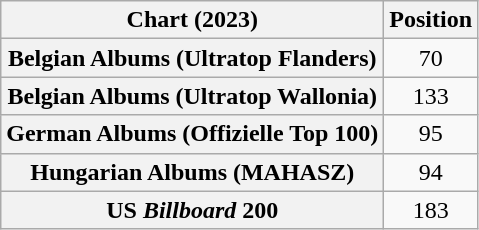<table class="wikitable plainrowheaders sortable" style="text-align:center">
<tr>
<th scope="col">Chart (2023)</th>
<th scope="col">Position</th>
</tr>
<tr>
<th scope="row">Belgian Albums (Ultratop Flanders)</th>
<td>70</td>
</tr>
<tr>
<th scope="row">Belgian Albums (Ultratop Wallonia)</th>
<td>133</td>
</tr>
<tr>
<th scope="row">German Albums (Offizielle Top 100)</th>
<td>95</td>
</tr>
<tr>
<th scope="row">Hungarian Albums (MAHASZ)</th>
<td>94</td>
</tr>
<tr>
<th scope="row">US <em>Billboard</em> 200</th>
<td>183</td>
</tr>
</table>
